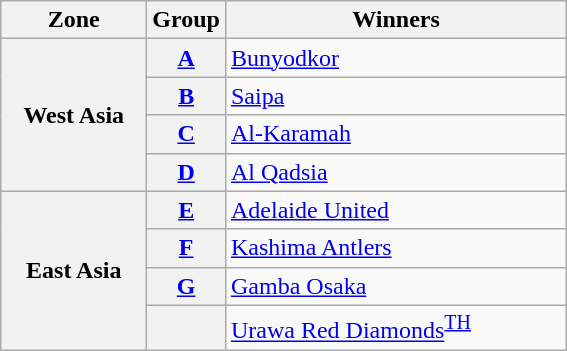<table class="wikitable">
<tr>
<th width="90">Zone</th>
<th>Group</th>
<th width="220">Winners</th>
</tr>
<tr>
<th rowspan="4">West Asia</th>
<th><a href='#'>A</a></th>
<td> <a href='#'>Bunyodkor</a></td>
</tr>
<tr>
<th><a href='#'>B</a></th>
<td> <a href='#'>Saipa</a></td>
</tr>
<tr>
<th><a href='#'>C</a></th>
<td> <a href='#'>Al-Karamah</a></td>
</tr>
<tr>
<th><a href='#'>D</a></th>
<td> <a href='#'>Al Qadsia</a></td>
</tr>
<tr>
<th rowspan="4">East Asia</th>
<th><a href='#'>E</a></th>
<td> <a href='#'>Adelaide United</a></td>
</tr>
<tr>
<th><a href='#'>F</a></th>
<td> <a href='#'>Kashima Antlers</a></td>
</tr>
<tr>
<th><a href='#'>G</a></th>
<td> <a href='#'>Gamba Osaka</a></td>
</tr>
<tr>
<th></th>
<td> <a href='#'>Urawa Red Diamonds</a><sup><a href='#'>TH</a></sup></td>
</tr>
</table>
